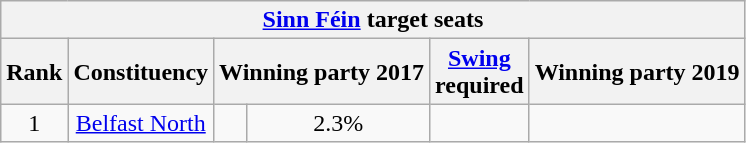<table class="wikitable plainrowheaders sortable" style="text-align:center">
<tr>
<th colspan=7><a href='#'>Sinn Féin</a> target seats</th>
</tr>
<tr>
<th>Rank</th>
<th>Constituency</th>
<th colspan=2>Winning party 2017</th>
<th><a href='#'>Swing</a><br>required</th>
<th colspan=2>Winning party 2019</th>
</tr>
<tr>
<td>1</td>
<td><a href='#'>Belfast North</a></td>
<td></td>
<td>2.3%</td>
<td></td>
</tr>
</table>
